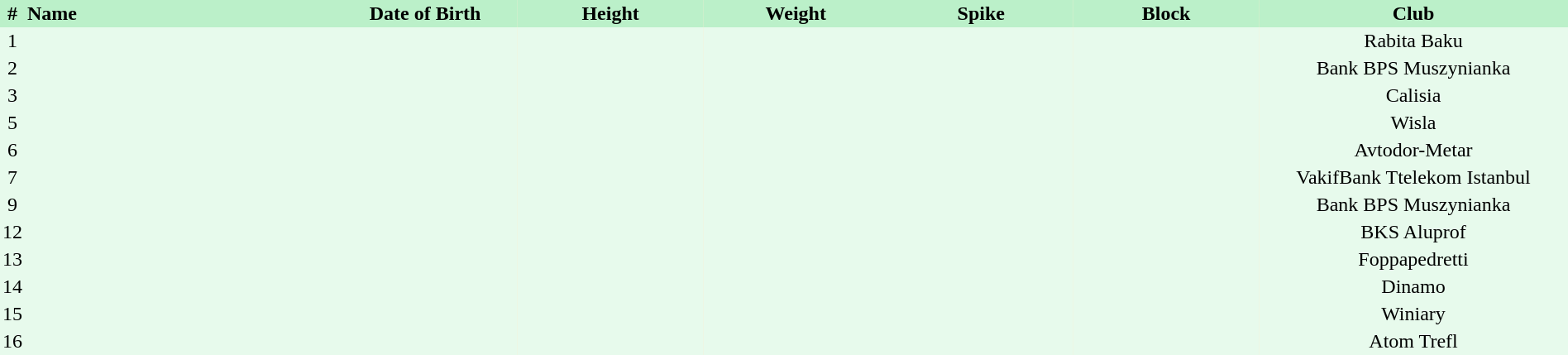<table border=0 cellpadding=2 cellspacing=0  |- bgcolor=#FFECCE style=text-align:center; font-size:90%; width=100%>
<tr bgcolor=#BBF0C9>
<th>#</th>
<th align=left width=20%>Name</th>
<th width=12%>Date of Birth</th>
<th width=12%>Height</th>
<th width=12%>Weight</th>
<th width=12%>Spike</th>
<th width=12%>Block</th>
<th width=20%>Club</th>
</tr>
<tr bgcolor=#E7FAEC>
<td>1</td>
<td align=left></td>
<td align=right></td>
<td></td>
<td></td>
<td></td>
<td></td>
<td>Rabita Baku</td>
</tr>
<tr bgcolor=#E7FAEC>
<td>2</td>
<td align=left></td>
<td align=right></td>
<td></td>
<td></td>
<td></td>
<td></td>
<td>Bank BPS Muszynianka</td>
</tr>
<tr bgcolor=#E7FAEC>
<td>3</td>
<td align=left></td>
<td align=right></td>
<td></td>
<td></td>
<td></td>
<td></td>
<td>Calisia</td>
</tr>
<tr bgcolor=#E7FAEC>
<td>5</td>
<td align=left></td>
<td align=right></td>
<td></td>
<td></td>
<td></td>
<td></td>
<td>Wisla</td>
</tr>
<tr bgcolor=#E7FAEC>
<td>6</td>
<td align=left></td>
<td align=right></td>
<td></td>
<td></td>
<td></td>
<td></td>
<td>Avtodor-Metar</td>
</tr>
<tr bgcolor=#E7FAEC>
<td>7</td>
<td align=left></td>
<td align=right></td>
<td></td>
<td></td>
<td></td>
<td></td>
<td>VakifBank Ttelekom Istanbul</td>
</tr>
<tr bgcolor=#E7FAEC>
<td>9</td>
<td align=left></td>
<td align=right></td>
<td></td>
<td></td>
<td></td>
<td></td>
<td>Bank BPS Muszynianka</td>
</tr>
<tr bgcolor=#E7FAEC>
<td>12</td>
<td align=left></td>
<td align=right></td>
<td></td>
<td></td>
<td></td>
<td></td>
<td>BKS Aluprof</td>
</tr>
<tr bgcolor=#E7FAEC>
<td>13</td>
<td align=left></td>
<td align=right></td>
<td></td>
<td></td>
<td></td>
<td></td>
<td>Foppapedretti</td>
</tr>
<tr bgcolor=#E7FAEC>
<td>14</td>
<td align=left></td>
<td align=right></td>
<td></td>
<td></td>
<td></td>
<td></td>
<td>Dinamo</td>
</tr>
<tr bgcolor=#E7FAEC>
<td>15</td>
<td align=left></td>
<td align=right></td>
<td></td>
<td></td>
<td></td>
<td></td>
<td>Winiary</td>
</tr>
<tr bgcolor=#E7FAEC>
<td>16</td>
<td align=left></td>
<td align=right></td>
<td></td>
<td></td>
<td></td>
<td></td>
<td>Atom Trefl</td>
</tr>
</table>
